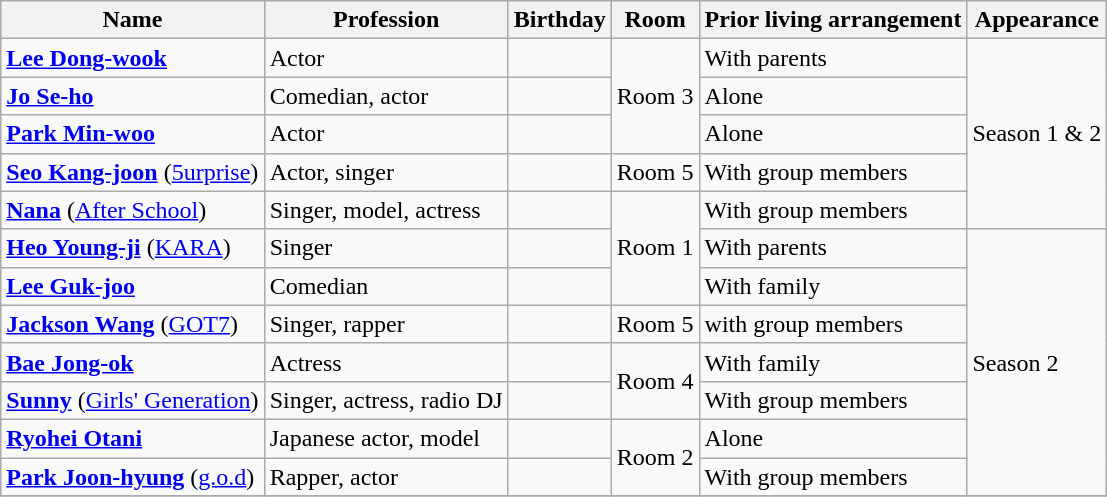<table class="wikitable sortable ">
<tr>
<th>Name</th>
<th>Profession</th>
<th>Birthday</th>
<th>Room</th>
<th>Prior living arrangement</th>
<th>Appearance</th>
</tr>
<tr>
<td><strong><a href='#'>Lee Dong-wook</a></strong></td>
<td>Actor</td>
<td></td>
<td rowspan="3">Room 3</td>
<td>With parents</td>
<td rowspan="5">Season 1 & 2</td>
</tr>
<tr>
<td><strong><a href='#'>Jo Se-ho</a></strong></td>
<td>Comedian, actor</td>
<td></td>
<td>Alone</td>
</tr>
<tr>
<td><strong><a href='#'>Park Min-woo</a></strong></td>
<td>Actor</td>
<td></td>
<td>Alone</td>
</tr>
<tr>
<td><strong><a href='#'>Seo Kang-joon</a></strong> (<a href='#'>5urprise</a>)</td>
<td>Actor, singer</td>
<td></td>
<td>Room 5</td>
<td>With group members</td>
</tr>
<tr>
<td><strong><a href='#'>Nana</a></strong> (<a href='#'>After School</a>)</td>
<td>Singer, model, actress</td>
<td></td>
<td rowspan="3">Room 1</td>
<td>With group members</td>
</tr>
<tr>
<td><strong><a href='#'>Heo Young-ji</a></strong> (<a href='#'>KARA</a>)</td>
<td>Singer</td>
<td></td>
<td>With parents</td>
<td rowspan="7">Season 2</td>
</tr>
<tr>
<td><strong><a href='#'>Lee Guk-joo</a></strong></td>
<td>Comedian</td>
<td></td>
<td>With family</td>
</tr>
<tr>
<td><strong><a href='#'>Jackson Wang</a></strong> (<a href='#'>GOT7</a>)</td>
<td>Singer, rapper</td>
<td></td>
<td>Room 5</td>
<td>with group members</td>
</tr>
<tr>
<td><strong><a href='#'>Bae Jong-ok</a></strong></td>
<td>Actress</td>
<td></td>
<td rowspan="2">Room 4</td>
<td>With family</td>
</tr>
<tr>
<td><strong><a href='#'>Sunny</a></strong> (<a href='#'>Girls' Generation</a>)</td>
<td>Singer, actress, radio DJ</td>
<td></td>
<td>With group members</td>
</tr>
<tr>
<td><strong><a href='#'>Ryohei Otani</a></strong></td>
<td>Japanese actor, model</td>
<td></td>
<td rowspan="2">Room 2</td>
<td>Alone</td>
</tr>
<tr>
<td><strong><a href='#'>Park Joon-hyung</a></strong> (<a href='#'>g.o.d</a>)</td>
<td>Rapper, actor</td>
<td></td>
<td>With group members</td>
</tr>
<tr>
</tr>
</table>
